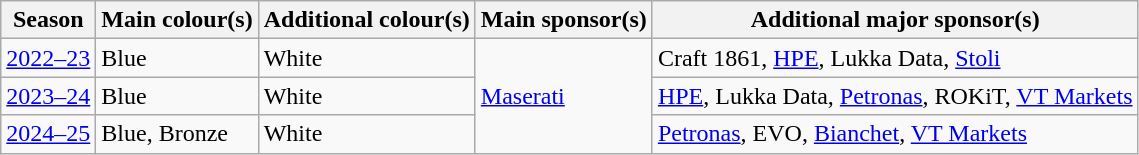<table class="wikitable">
<tr>
<th>Season</th>
<th>Main colour(s)</th>
<th>Additional colour(s)</th>
<th>Main sponsor(s)</th>
<th>Additional major sponsor(s)</th>
</tr>
<tr>
<td><a href='#'>2022–23</a></td>
<td>Blue</td>
<td>White</td>
<td rowspan="3"><a href='#'>Maserati</a></td>
<td>Craft 1861, <a href='#'>HPE</a>, Lukka Data, <a href='#'>Stoli</a></td>
</tr>
<tr>
<td><a href='#'>2023–24</a></td>
<td>Blue</td>
<td>White</td>
<td><a href='#'>HPE</a>, Lukka Data, <a href='#'>Petronas</a>, ROKiT,  <a href='#'>VT Markets</a></td>
</tr>
<tr>
<td><a href='#'>2024–25</a></td>
<td>Blue, Bronze</td>
<td>White</td>
<td><a href='#'>Petronas</a>, EVO, <a href='#'>Bianchet</a>, <a href='#'>VT Markets</a></td>
</tr>
</table>
